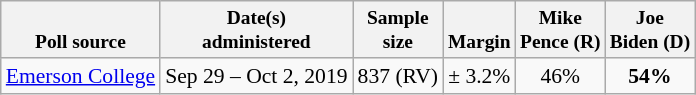<table class="wikitable" style="font-size:90%;text-align:center;">
<tr valign=bottom style="font-size:90%;">
<th>Poll source</th>
<th>Date(s)<br>administered</th>
<th>Sample<br>size</th>
<th>Margin<br></th>
<th>Mike<br>Pence (R)</th>
<th>Joe<br>Biden (D)</th>
</tr>
<tr>
<td style="text-align:left;"><a href='#'>Emerson College</a></td>
<td>Sep 29 – Oct 2, 2019</td>
<td>837 (RV)</td>
<td>± 3.2%</td>
<td>46%</td>
<td><strong>54%</strong></td>
</tr>
</table>
